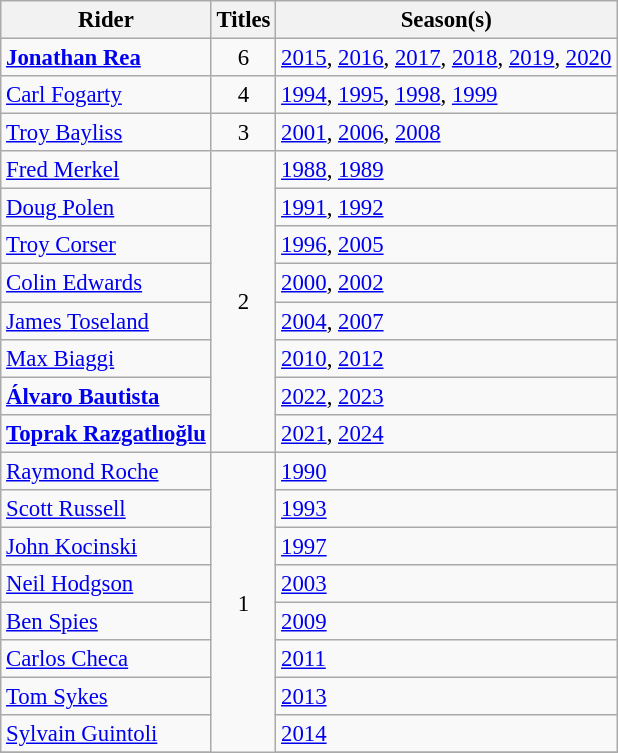<table class="wikitable sortable" style="font-size:95%;">
<tr>
<th>Rider</th>
<th>Titles</th>
<th>Season(s)</th>
</tr>
<tr>
<td data-sort-value=REA> <strong><a href='#'>Jonathan Rea</a></strong></td>
<td align=center>6</td>
<td><a href='#'>2015</a>, <a href='#'>2016</a>, <a href='#'>2017</a>, <a href='#'>2018</a>, <a href='#'>2019</a>, <a href='#'>2020</a></td>
</tr>
<tr>
<td data-sort-value=FOG> <a href='#'>Carl Fogarty</a></td>
<td align=center>4</td>
<td><a href='#'>1994</a>, <a href='#'>1995</a>, <a href='#'>1998</a>, <a href='#'>1999</a></td>
</tr>
<tr>
<td data-sort-value=BAY> <a href='#'>Troy Bayliss</a></td>
<td align=center>3</td>
<td><a href='#'>2001</a>, <a href='#'>2006</a>, <a href='#'>2008</a></td>
</tr>
<tr>
<td data-sort-value=MER> <a href='#'>Fred Merkel</a></td>
<td align=center rowspan=8>2</td>
<td><a href='#'>1988</a>, <a href='#'>1989</a></td>
</tr>
<tr>
<td data-sort-value=POL> <a href='#'>Doug Polen</a></td>
<td><a href='#'>1991</a>, <a href='#'>1992</a></td>
</tr>
<tr>
<td data-sort-value=COR> <a href='#'>Troy Corser</a></td>
<td><a href='#'>1996</a>, <a href='#'>2005</a></td>
</tr>
<tr>
<td data-sort-value=EDW> <a href='#'>Colin Edwards</a></td>
<td><a href='#'>2000</a>, <a href='#'>2002</a></td>
</tr>
<tr>
<td data-sort-value=TOS> <a href='#'>James Toseland</a></td>
<td><a href='#'>2004</a>, <a href='#'>2007</a></td>
</tr>
<tr>
<td data-sort-value=BIA> <a href='#'>Max Biaggi</a></td>
<td><a href='#'>2010</a>, <a href='#'>2012</a></td>
</tr>
<tr>
<td data-sort-value=BAU> <strong><a href='#'>Álvaro Bautista</a></strong></td>
<td><a href='#'>2022</a>, <a href='#'>2023</a></td>
</tr>
<tr>
<td data-sort-value=RAZ> <strong><a href='#'>Toprak Razgatlıoğlu</a></strong></td>
<td><a href='#'>2021</a>, <a href='#'>2024</a></td>
</tr>
<tr>
<td data-sort-value=ROC> <a href='#'>Raymond Roche</a></td>
<td align=center rowspan=9>1</td>
<td><a href='#'>1990</a></td>
</tr>
<tr>
<td data-sort-value=RUS> <a href='#'>Scott Russell</a></td>
<td><a href='#'>1993</a></td>
</tr>
<tr>
<td data-sort-value=KOC> <a href='#'>John Kocinski</a></td>
<td><a href='#'>1997</a></td>
</tr>
<tr>
<td data-sort-value=HOD> <a href='#'>Neil Hodgson</a></td>
<td><a href='#'>2003</a></td>
</tr>
<tr>
<td data-sort-value=SPI> <a href='#'>Ben Spies</a></td>
<td><a href='#'>2009</a></td>
</tr>
<tr>
<td data-sort-value=CHE> <a href='#'>Carlos Checa</a></td>
<td><a href='#'>2011</a></td>
</tr>
<tr>
<td data-sort-value=SYK> <a href='#'>Tom Sykes</a></td>
<td><a href='#'>2013</a></td>
</tr>
<tr>
<td data-sort-value=GUI> <a href='#'>Sylvain Guintoli</a></td>
<td><a href='#'>2014</a></td>
</tr>
<tr>
</tr>
</table>
